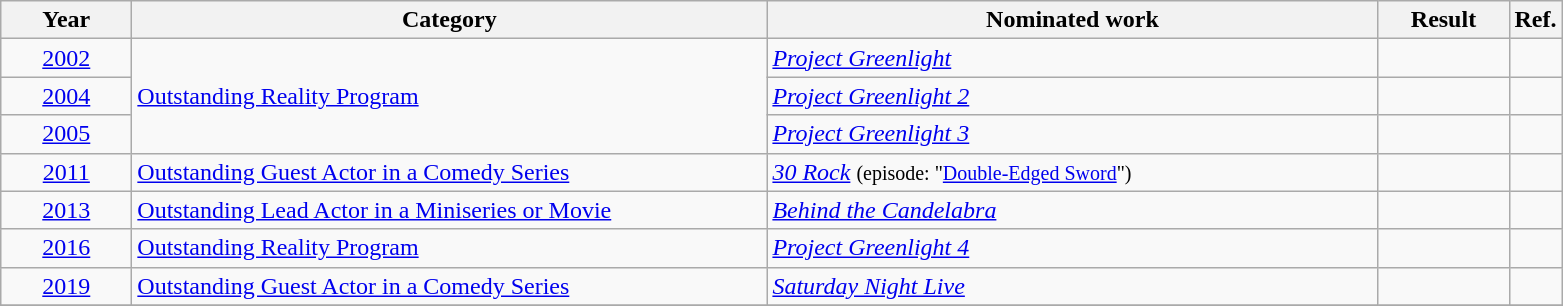<table class=wikitable>
<tr>
<th scope="col" style="width:5em;">Year</th>
<th scope="col" style="width:26em;">Category</th>
<th scope="col" style="width:25em;">Nominated work</th>
<th scope="col" style="width:5em;">Result</th>
<th>Ref.</th>
</tr>
<tr>
<td style="text-align:center;"><a href='#'>2002</a></td>
<td rowspan="3"><a href='#'>Outstanding Reality Program</a></td>
<td><em><a href='#'>Project Greenlight</a></em></td>
<td></td>
<td style="text-align:center;"></td>
</tr>
<tr>
<td style="text-align:center;"><a href='#'>2004</a></td>
<td><em><a href='#'>Project Greenlight 2</a></em></td>
<td></td>
<td style="text-align:center;"></td>
</tr>
<tr>
<td style="text-align:center;"><a href='#'>2005</a></td>
<td><em><a href='#'>Project Greenlight 3</a></em></td>
<td></td>
<td style="text-align:center;"></td>
</tr>
<tr>
<td style="text-align:center;"><a href='#'>2011</a></td>
<td><a href='#'>Outstanding Guest Actor in a Comedy Series</a></td>
<td><em><a href='#'>30 Rock</a></em> <small> (episode: "<a href='#'>Double-Edged Sword</a>") </small></td>
<td></td>
<td style="text-align:center;"></td>
</tr>
<tr>
<td style="text-align:center;"><a href='#'>2013</a></td>
<td><a href='#'>Outstanding Lead Actor in a Miniseries or Movie</a></td>
<td><em><a href='#'>Behind the Candelabra</a></em></td>
<td></td>
<td style="text-align:center;"></td>
</tr>
<tr>
<td style="text-align:center;"><a href='#'>2016</a></td>
<td><a href='#'>Outstanding Reality Program</a></td>
<td><em><a href='#'>Project Greenlight 4</a></em></td>
<td></td>
<td style="text-align:center;"></td>
</tr>
<tr>
<td style="text-align:center;"><a href='#'>2019</a></td>
<td><a href='#'>Outstanding Guest Actor in a Comedy Series</a></td>
<td><em><a href='#'>Saturday Night Live</a></em></td>
<td></td>
<td style="text-align:center;"></td>
</tr>
<tr>
</tr>
</table>
